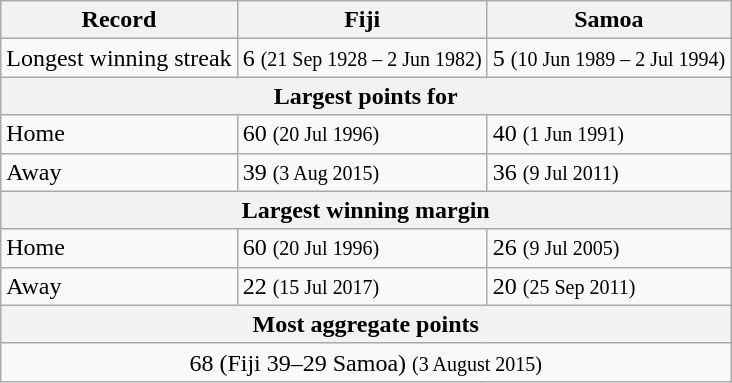<table class="wikitable">
<tr>
<th>Record</th>
<th>Fiji</th>
<th>Samoa</th>
</tr>
<tr>
<td>Longest winning streak</td>
<td>6 <small>(21 Sep 1928 – 2 Jun 1982)</small></td>
<td>5 <small>(10 Jun 1989 – 2 Jul 1994)</small></td>
</tr>
<tr>
<th colspan=3 align=center>Largest points for</th>
</tr>
<tr>
<td>Home</td>
<td>60 <small>(20 Jul 1996)</small></td>
<td>40 <small>(1 Jun 1991)</small></td>
</tr>
<tr>
<td>Away</td>
<td>39 <small>(3 Aug 2015)</small></td>
<td>36 <small>(9 Jul 2011)</small></td>
</tr>
<tr>
<th colspan=3 align=center>Largest winning margin</th>
</tr>
<tr>
<td>Home</td>
<td>60 <small>(20 Jul 1996)</small></td>
<td>26 <small>(9 Jul 2005)</small></td>
</tr>
<tr>
<td>Away</td>
<td>22 <small>(15 Jul 2017)</small></td>
<td>20 <small>(25 Sep 2011)</small></td>
</tr>
<tr>
<th colspan=3 align=center>Most aggregate points</th>
</tr>
<tr>
<td colspan=3 align=center>68 (Fiji 39–29 Samoa) <small>(3 August 2015)</small></td>
</tr>
</table>
